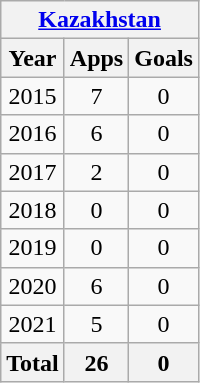<table class="wikitable" style="text-align:center">
<tr>
<th colspan=5><a href='#'>Kazakhstan</a></th>
</tr>
<tr>
<th>Year</th>
<th>Apps</th>
<th>Goals</th>
</tr>
<tr>
<td>2015</td>
<td>7</td>
<td>0</td>
</tr>
<tr>
<td>2016</td>
<td>6</td>
<td>0</td>
</tr>
<tr>
<td>2017</td>
<td>2</td>
<td>0</td>
</tr>
<tr>
<td>2018</td>
<td>0</td>
<td>0</td>
</tr>
<tr>
<td>2019</td>
<td>0</td>
<td>0</td>
</tr>
<tr>
<td>2020</td>
<td>6</td>
<td>0</td>
</tr>
<tr>
<td>2021</td>
<td>5</td>
<td>0</td>
</tr>
<tr>
<th>Total</th>
<th>26</th>
<th>0</th>
</tr>
</table>
